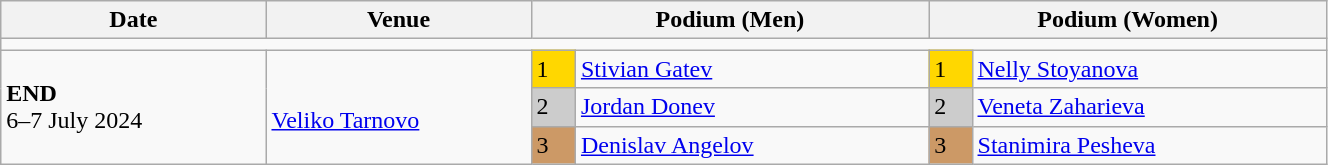<table class="wikitable" width=70%>
<tr>
<th>Date</th>
<th width=20%>Venue</th>
<th colspan=2 width=30%>Podium (Men)</th>
<th colspan=2 width=30%>Podium (Women)</th>
</tr>
<tr>
<td colspan=6></td>
</tr>
<tr>
<td rowspan=3><strong>END</strong> <br> 6–7 July 2024</td>
<td rowspan=3><br><a href='#'>Veliko Tarnovo</a></td>
<td bgcolor=FFD700>1</td>
<td><a href='#'>Stivian Gatev</a></td>
<td bgcolor=FFD700>1</td>
<td><a href='#'>Nelly Stoyanova</a></td>
</tr>
<tr>
<td bgcolor=CCCCCC>2</td>
<td><a href='#'>Jordan Donev</a></td>
<td bgcolor=CCCCCC>2</td>
<td><a href='#'>Veneta Zaharieva</a></td>
</tr>
<tr>
<td bgcolor=CC9966>3</td>
<td><a href='#'>Denislav Angelov</a></td>
<td bgcolor=CC9966>3</td>
<td><a href='#'>Stanimira Pesheva</a></td>
</tr>
</table>
